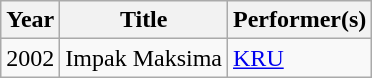<table class="wikitable">
<tr>
<th>Year</th>
<th>Title</th>
<th>Performer(s)</th>
</tr>
<tr>
<td rowspan="1">2002</td>
<td>Impak Maksima</td>
<td><a href='#'>KRU</a></td>
</tr>
</table>
